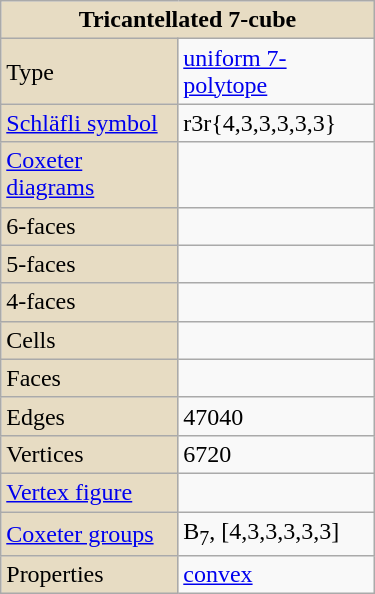<table class="wikitable" align="right" style="margin-left:10px" width="250">
<tr>
<th style="background:#e7dcc3;" colspan="2">Tricantellated 7-cube</th>
</tr>
<tr>
<td style="background:#e7dcc3;">Type</td>
<td><a href='#'>uniform 7-polytope</a></td>
</tr>
<tr>
<td style="background:#e7dcc3;"><a href='#'>Schläfli symbol</a></td>
<td>r3r{4,3,3,3,3,3}</td>
</tr>
<tr>
<td style="background:#e7dcc3;"><a href='#'>Coxeter diagrams</a></td>
<td><br></td>
</tr>
<tr>
<td style="background:#e7dcc3;">6-faces</td>
<td></td>
</tr>
<tr>
<td style="background:#e7dcc3;">5-faces</td>
<td></td>
</tr>
<tr>
<td style="background:#e7dcc3;">4-faces</td>
<td></td>
</tr>
<tr>
<td style="background:#e7dcc3;">Cells</td>
<td></td>
</tr>
<tr>
<td style="background:#e7dcc3;">Faces</td>
<td></td>
</tr>
<tr>
<td style="background:#e7dcc3;">Edges</td>
<td>47040</td>
</tr>
<tr>
<td style="background:#e7dcc3;">Vertices</td>
<td>6720</td>
</tr>
<tr>
<td style="background:#e7dcc3;"><a href='#'>Vertex figure</a></td>
<td></td>
</tr>
<tr>
<td style="background:#e7dcc3;"><a href='#'>Coxeter groups</a></td>
<td>B<sub>7</sub>, [4,3,3,3,3,3]</td>
</tr>
<tr>
<td style="background:#e7dcc3;">Properties</td>
<td><a href='#'>convex</a></td>
</tr>
</table>
